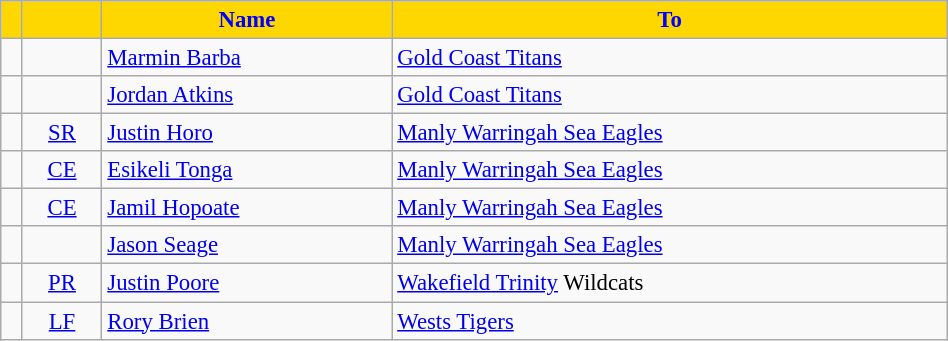<table class="wikitable"  style="font-size:95%; width:50%;">
<tr>
<th style="background:gold; color:blue; text-align:center;"></th>
<th style="background:gold; color:blue; text-align:center;"></th>
<th style="background:gold; color:blue; text-align:center;">Name</th>
<th style="background:gold; color:blue; text-align:center;">To</th>
</tr>
<tr>
<td style="text-align:center"></td>
<td style="text-align:center"></td>
<td><a href='#'>Marmin Barba</a></td>
<td> <a href='#'>Gold Coast Titans</a></td>
</tr>
<tr>
<td style="text-align:center"></td>
<td style="text-align:center"></td>
<td><a href='#'>Jordan Atkins</a></td>
<td> <a href='#'>Gold Coast Titans</a></td>
</tr>
<tr>
<td style="text-align:center"></td>
<td style="text-align:center"><a href='#'>SR</a></td>
<td><a href='#'>Justin Horo</a></td>
<td> <a href='#'>Manly Warringah Sea Eagles</a></td>
</tr>
<tr>
<td style="text-align:center"></td>
<td style="text-align:center"><a href='#'>CE</a></td>
<td><a href='#'>Esikeli Tonga</a></td>
<td> <a href='#'>Manly Warringah Sea Eagles</a></td>
</tr>
<tr>
<td style="text-align:center"></td>
<td style="text-align:center"><a href='#'>CE</a></td>
<td><a href='#'>Jamil Hopoate</a></td>
<td> <a href='#'>Manly Warringah Sea Eagles</a></td>
</tr>
<tr>
<td style="text-align:center"></td>
<td style="text-align:center"></td>
<td><a href='#'>Jason Seage</a></td>
<td> <a href='#'>Manly Warringah Sea Eagles</a></td>
</tr>
<tr>
<td style="text-align:center"></td>
<td style="text-align:center"><a href='#'>PR</a></td>
<td><a href='#'>Justin Poore</a></td>
<td> <a href='#'>Wakefield Trinity</a> Wildcats</td>
</tr>
<tr>
<td style="text-align:center"></td>
<td style="text-align:center"><a href='#'>LF</a></td>
<td><a href='#'>Rory Brien</a></td>
<td> <a href='#'>Wests Tigers</a></td>
</tr>
</table>
